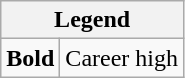<table class="wikitable mw-collapsible mw-collapsed">
<tr>
<th colspan="2">Legend</th>
</tr>
<tr>
<td><strong>Bold</strong></td>
<td>Career high</td>
</tr>
</table>
